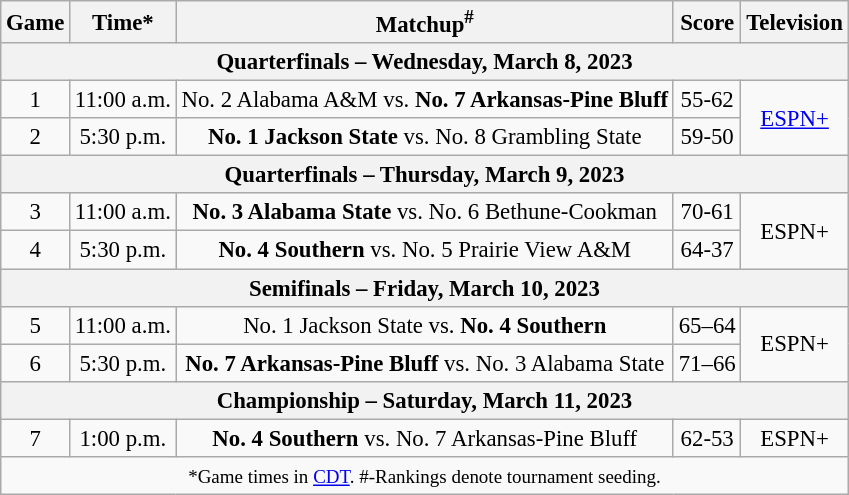<table class="wikitable" style="font-size: 95%;text-align:center">
<tr>
<th>Game</th>
<th>Time*</th>
<th>Matchup<sup>#</sup></th>
<th>Score</th>
<th>Television</th>
</tr>
<tr>
<th colspan="6">Quarterfinals – Wednesday, March 8, 2023</th>
</tr>
<tr>
<td>1</td>
<td>11:00 a.m.</td>
<td>No. 2 Alabama A&M vs. <strong>No. 7 Arkansas-Pine Bluff</strong></td>
<td>55-62</td>
<td rowspan="2"><a href='#'>ESPN+</a></td>
</tr>
<tr>
<td>2</td>
<td>5:30 p.m.</td>
<td><strong>No. 1 Jackson State</strong> vs. No. 8 Grambling State</td>
<td>59-50</td>
</tr>
<tr>
<th colspan="6">Quarterfinals – Thursday, March 9, 2023</th>
</tr>
<tr>
<td>3</td>
<td>11:00 a.m.</td>
<td><strong>No. 3 Alabama State</strong> vs. No. 6 Bethune-Cookman</td>
<td>70-61</td>
<td rowspan="2">ESPN+</td>
</tr>
<tr>
<td>4</td>
<td>5:30 p.m.</td>
<td><strong>No. 4 Southern</strong> vs. No. 5 Prairie View A&M</td>
<td>64-37</td>
</tr>
<tr>
<th colspan="6">Semifinals – Friday, March 10, 2023</th>
</tr>
<tr>
<td>5</td>
<td>11:00 a.m.</td>
<td>No. 1 Jackson State vs. <strong>No. 4 Southern</strong></td>
<td>65–64</td>
<td rowspan="2">ESPN+</td>
</tr>
<tr>
<td>6</td>
<td>5:30 p.m.</td>
<td><strong>No. 7 Arkansas-Pine Bluff</strong> vs. No. 3 Alabama State</td>
<td>71–66</td>
</tr>
<tr>
<th colspan="6">Championship – Saturday, March 11, 2023</th>
</tr>
<tr>
<td>7</td>
<td>1:00 p.m.</td>
<td><strong>No. 4 Southern</strong> vs. No. 7 Arkansas-Pine Bluff</td>
<td>62-53</td>
<td rowspan="1">ESPN+</td>
</tr>
<tr>
<td colspan="6"><small>*Game times in <a href='#'>CDT</a>. #-Rankings denote tournament seeding.</small></td>
</tr>
</table>
